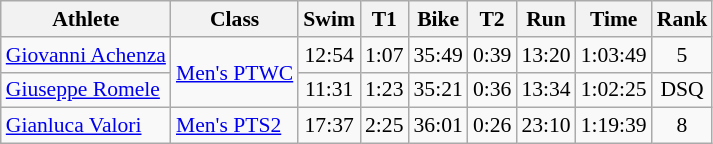<table class="wikitable" style="font-size:90%">
<tr>
<th>Athlete</th>
<th>Class</th>
<th>Swim</th>
<th>T1</th>
<th>Bike</th>
<th>T2</th>
<th>Run</th>
<th>Time</th>
<th>Rank</th>
</tr>
<tr align="center">
<td align="left"><a href='#'>Giovanni Achenza</a></td>
<td rowspan="2" align="left"><a href='#'>Men's PTWC</a></td>
<td>12:54</td>
<td>1:07</td>
<td>35:49</td>
<td>0:39</td>
<td>13:20</td>
<td>1:03:49</td>
<td>5</td>
</tr>
<tr align="center">
<td align="left"><a href='#'>Giuseppe Romele</a></td>
<td>11:31</td>
<td>1:23</td>
<td>35:21</td>
<td>0:36</td>
<td>13:34</td>
<td>1:02:25</td>
<td>DSQ</td>
</tr>
<tr align="center">
<td align="left"><a href='#'>Gianluca Valori</a></td>
<td align="left"><a href='#'>Men's PTS2</a></td>
<td>17:37</td>
<td>2:25</td>
<td>36:01</td>
<td>0:26</td>
<td>23:10</td>
<td>1:19:39</td>
<td>8</td>
</tr>
</table>
